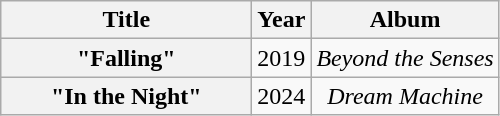<table class="wikitable plainrowheaders" style="text-align:center;">
<tr>
<th scope="col" style="width:10em;">Title</th>
<th scope="col">Year</th>
<th scope="col">Album</th>
</tr>
<tr>
<th scope="row">"Falling"<br></th>
<td>2019</td>
<td><em>Beyond the Senses</em></td>
</tr>
<tr>
<th scope="row">"In the Night"<br></th>
<td>2024</td>
<td><em>Dream Machine</em></td>
</tr>
</table>
